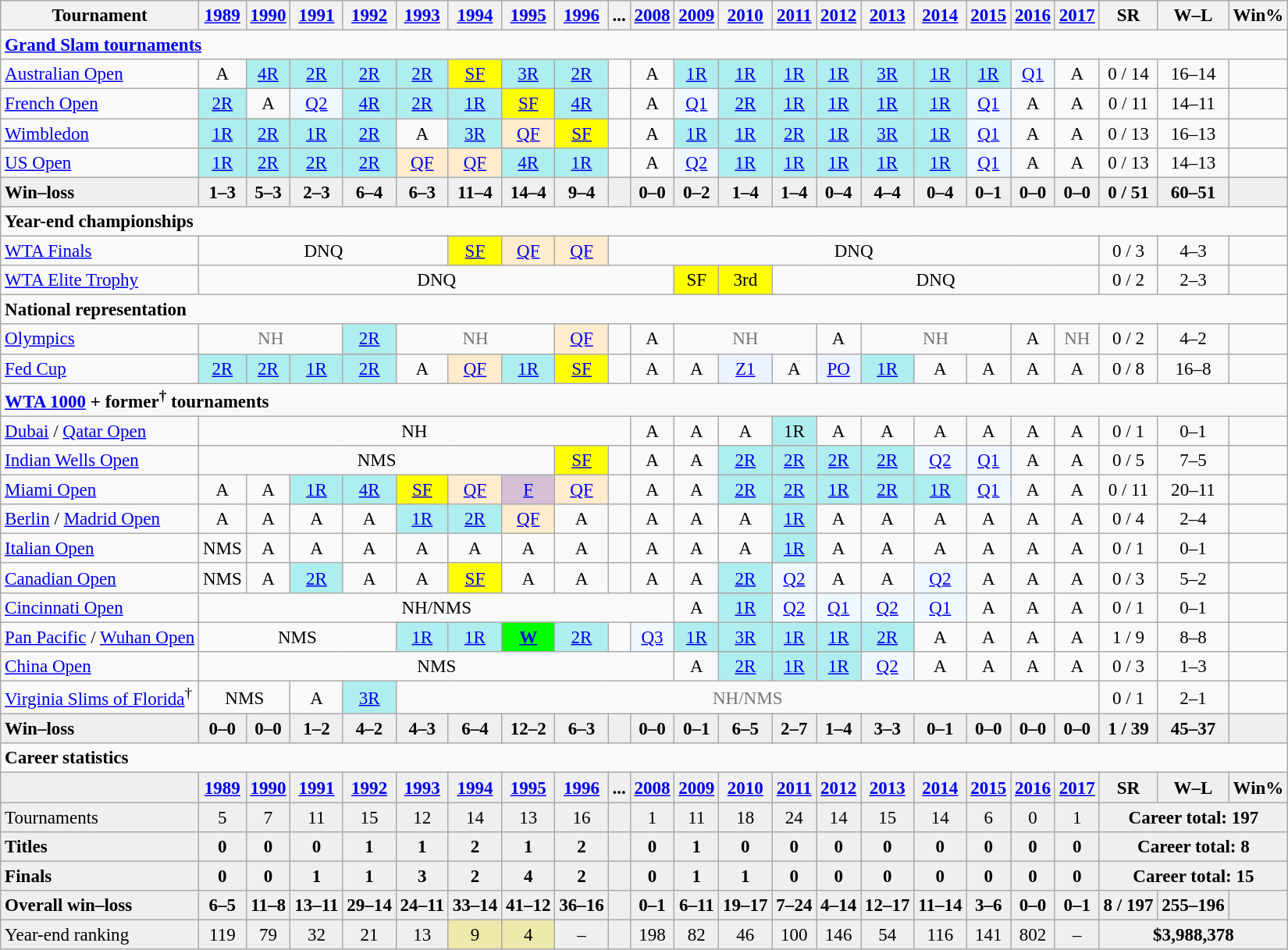<table class="wikitable nowrap" style="text-align:center; font-size:96%">
<tr>
<th>Tournament</th>
<th><a href='#'>1989</a></th>
<th><a href='#'>1990</a></th>
<th><a href='#'>1991</a></th>
<th><a href='#'>1992</a></th>
<th><a href='#'>1993</a></th>
<th><a href='#'>1994</a></th>
<th><a href='#'>1995</a></th>
<th><a href='#'>1996</a></th>
<th>...</th>
<th><a href='#'>2008</a></th>
<th><a href='#'>2009</a></th>
<th><a href='#'>2010</a></th>
<th><a href='#'>2011</a></th>
<th><a href='#'>2012</a></th>
<th><a href='#'>2013</a></th>
<th><a href='#'>2014</a></th>
<th><a href='#'>2015</a></th>
<th><a href='#'>2016</a></th>
<th><a href='#'>2017</a></th>
<th>SR</th>
<th>W–L</th>
<th>Win%</th>
</tr>
<tr>
<td colspan="23" align="left"><strong><a href='#'>Grand Slam tournaments</a></strong></td>
</tr>
<tr>
<td align=left><a href='#'>Australian Open</a></td>
<td>A</td>
<td bgcolor=#afeeee><a href='#'>4R</a></td>
<td bgcolor=#afeeee><a href='#'>2R</a></td>
<td bgcolor=#afeeee><a href='#'>2R</a></td>
<td bgcolor=#afeeee><a href='#'>2R</a></td>
<td bgcolor=yellow><a href='#'>SF</a></td>
<td bgcolor=#afeeee><a href='#'>3R</a></td>
<td bgcolor=#afeeee><a href='#'>2R</a></td>
<td></td>
<td>A</td>
<td bgcolor=#afeeee><a href='#'>1R</a></td>
<td bgcolor=#afeeee><a href='#'>1R</a></td>
<td bgcolor=#afeeee><a href='#'>1R</a></td>
<td bgcolor=#afeeee><a href='#'>1R</a></td>
<td bgcolor=#afeeee><a href='#'>3R</a></td>
<td bgcolor=#afeeee><a href='#'>1R</a></td>
<td bgcolor=#afeeee><a href='#'>1R</a></td>
<td bgcolor=f0f8ff><a href='#'>Q1</a></td>
<td>A</td>
<td>0 / 14</td>
<td>16–14</td>
<td></td>
</tr>
<tr>
<td align=left><a href='#'>French Open</a></td>
<td bgcolor=#afeeee><a href='#'>2R</a></td>
<td>A</td>
<td bgcolor=f0f8ff><a href='#'>Q2</a></td>
<td bgcolor=#afeeee><a href='#'>4R</a></td>
<td bgcolor=#afeeee><a href='#'>2R</a></td>
<td bgcolor=#afeeee><a href='#'>1R</a></td>
<td bgcolor=yellow><a href='#'>SF</a></td>
<td bgcolor=#afeeee><a href='#'>4R</a></td>
<td></td>
<td>A</td>
<td bgcolor=f0f8ff><a href='#'>Q1</a></td>
<td bgcolor=#afeeee><a href='#'>2R</a></td>
<td bgcolor=#afeeee><a href='#'>1R</a></td>
<td bgcolor=#afeeee><a href='#'>1R</a></td>
<td bgcolor=#afeeee><a href='#'>1R</a></td>
<td bgcolor=#afeeee><a href='#'>1R</a></td>
<td bgcolor=f0f8ff><a href='#'>Q1</a></td>
<td>A</td>
<td>A</td>
<td>0 / 11</td>
<td>14–11</td>
<td></td>
</tr>
<tr>
<td align=left><a href='#'>Wimbledon</a></td>
<td bgcolor=#afeeee><a href='#'>1R</a></td>
<td bgcolor=#afeeee><a href='#'>2R</a></td>
<td bgcolor=#afeeee><a href='#'>1R</a></td>
<td bgcolor=#afeeee><a href='#'>2R</a></td>
<td>A</td>
<td bgcolor=#afeeee><a href='#'>3R</a></td>
<td bgcolor=#ffebcd><a href='#'>QF</a></td>
<td bgcolor=yellow><a href='#'>SF</a></td>
<td></td>
<td>A</td>
<td bgcolor=#afeeee><a href='#'>1R</a></td>
<td bgcolor=#afeeee><a href='#'>1R</a></td>
<td bgcolor=#afeeee><a href='#'>2R</a></td>
<td bgcolor=#afeeee><a href='#'>1R</a></td>
<td bgcolor=#afeeee><a href='#'>3R</a></td>
<td bgcolor=#afeeee><a href='#'>1R</a></td>
<td bgcolor=f0f8ff><a href='#'>Q1</a></td>
<td>A</td>
<td>A</td>
<td>0 / 13</td>
<td>16–13</td>
<td></td>
</tr>
<tr>
<td align=left><a href='#'>US Open</a></td>
<td bgcolor=#afeeee><a href='#'>1R</a></td>
<td bgcolor=#afeeee><a href='#'>2R</a></td>
<td bgcolor=#afeeee><a href='#'>2R</a></td>
<td bgcolor=#afeeee><a href='#'>2R</a></td>
<td bgcolor=#ffebcd><a href='#'>QF</a></td>
<td bgcolor=#ffebcd><a href='#'>QF</a></td>
<td bgcolor=#afeeee><a href='#'>4R</a></td>
<td bgcolor=#afeeee><a href='#'>1R</a></td>
<td></td>
<td>A</td>
<td bgcolor=f0f8ff><a href='#'>Q2</a></td>
<td bgcolor=#afeeee><a href='#'>1R</a></td>
<td bgcolor=#afeeee><a href='#'>1R</a></td>
<td bgcolor=#afeeee><a href='#'>1R</a></td>
<td bgcolor=#afeeee><a href='#'>1R</a></td>
<td bgcolor=#afeeee><a href='#'>1R</a></td>
<td bgcolor=f0f8ff><a href='#'>Q1</a></td>
<td>A</td>
<td>A</td>
<td>0 / 13</td>
<td>14–13</td>
<td></td>
</tr>
<tr style=background:#efefef;font-weight:bold>
<td style="text-align:left">Win–loss</td>
<td>1–3</td>
<td>5–3</td>
<td>2–3</td>
<td>6–4</td>
<td>6–3</td>
<td>11–4</td>
<td>14–4</td>
<td>9–4</td>
<td></td>
<td>0–0</td>
<td>0–2</td>
<td>1–4</td>
<td>1–4</td>
<td>0–4</td>
<td>4–4</td>
<td>0–4</td>
<td>0–1</td>
<td>0–0</td>
<td>0–0</td>
<td>0 / 51</td>
<td>60–51</td>
<td></td>
</tr>
<tr>
<td colspan="23" align="left"><strong>Year-end championships</strong></td>
</tr>
<tr>
<td align=left><a href='#'>WTA Finals</a></td>
<td colspan="5">DNQ</td>
<td bgcolor=yellow><a href='#'>SF</a></td>
<td bgcolor=#ffebcd><a href='#'>QF</a></td>
<td bgcolor=#ffebcd><a href='#'>QF</a></td>
<td colspan=11>DNQ</td>
<td>0 / 3</td>
<td>4–3</td>
<td></td>
</tr>
<tr>
<td align=left><a href='#'>WTA Elite Trophy</a></td>
<td colspan="10">DNQ</td>
<td bgcolor=yellow>SF</td>
<td bgcolor=yellow>3rd</td>
<td colspan="7">DNQ</td>
<td>0 / 2</td>
<td>2–3</td>
<td></td>
</tr>
<tr>
<td colspan="23" align="left"><strong>National representation</strong></td>
</tr>
<tr>
<td align=left><a href='#'>Olympics</a></td>
<td colspan=3 style="color:#767676">NH</td>
<td bgcolor=#afeeee><a href='#'>2R</a></td>
<td colspan=3 style="color:#767676">NH</td>
<td bgcolor=#ffebcd><a href='#'>QF</a></td>
<td style="color:#767676"></td>
<td>A</td>
<td colspan=3 style=color:#767676>NH</td>
<td>A</td>
<td colspan=3 style=color:#767676>NH</td>
<td>A</td>
<td style="color:#767676">NH</td>
<td>0 / 2</td>
<td>4–2</td>
<td></td>
</tr>
<tr>
<td align=left><a href='#'>Fed Cup</a></td>
<td bgcolor=afeeee><a href='#'>2R</a></td>
<td bgcolor=afeeee><a href='#'>2R</a></td>
<td bgcolor=afeeee><a href='#'>1R</a></td>
<td bgcolor=afeeee><a href='#'>2R</a></td>
<td>A</td>
<td bgcolor=ffebcd><a href='#'>QF</a></td>
<td bgcolor=afeeee><a href='#'>1R</a></td>
<td bgcolor=yellow><a href='#'>SF</a></td>
<td></td>
<td>A</td>
<td>A</td>
<td bgcolor=ecf2ff><a href='#'>Z1</a></td>
<td>A</td>
<td bgcolor=ecf2ff><a href='#'>PO</a></td>
<td bgcolor=afeeee><a href='#'>1R</a></td>
<td>A</td>
<td>A</td>
<td>A</td>
<td>A</td>
<td>0 / 8</td>
<td>16–8</td>
<td></td>
</tr>
<tr>
<td colspan="23" align="left"><strong><a href='#'>WTA 1000</a> + former<sup>†</sup> tournaments</strong></td>
</tr>
<tr>
<td align=left><a href='#'>Dubai</a> / <a href='#'>Qatar Open</a></td>
<td colspan="9">NH</td>
<td>A</td>
<td>A</td>
<td>A</td>
<td bgcolor=afeeee>1R</td>
<td>A</td>
<td>A</td>
<td>A</td>
<td>A</td>
<td>A</td>
<td>A</td>
<td>0 / 1</td>
<td>0–1</td>
<td></td>
</tr>
<tr>
<td align=left><a href='#'>Indian Wells Open</a></td>
<td colspan="7">NMS</td>
<td bgcolor=yellow><a href='#'>SF</a></td>
<td></td>
<td>A</td>
<td>A</td>
<td bgcolor=#afeeee><a href='#'>2R</a></td>
<td bgcolor=#afeeee><a href='#'>2R</a></td>
<td bgcolor=#afeeee><a href='#'>2R</a></td>
<td bgcolor=#afeeee><a href='#'>2R</a></td>
<td bgcolor=f0f8ff><a href='#'>Q2</a></td>
<td bgcolor=f0f8ff><a href='#'>Q1</a></td>
<td>A</td>
<td>A</td>
<td>0 / 5</td>
<td>7–5</td>
<td></td>
</tr>
<tr>
<td align=left><a href='#'>Miami Open</a></td>
<td>A</td>
<td>A</td>
<td bgcolor=#afeeee><a href='#'>1R</a></td>
<td bgcolor=#afeeee><a href='#'>4R</a></td>
<td bgcolor=yellow><a href='#'>SF</a></td>
<td bgcolor=#ffebcd><a href='#'>QF</a></td>
<td bgcolor=thistle><a href='#'>F</a></td>
<td bgcolor=#ffebcd><a href='#'>QF</a></td>
<td></td>
<td>A</td>
<td>A</td>
<td bgcolor=#afeeee><a href='#'>2R</a></td>
<td bgcolor=#afeeee><a href='#'>2R</a></td>
<td bgcolor=#afeeee><a href='#'>1R</a></td>
<td bgcolor=#afeeee><a href='#'>2R</a></td>
<td bgcolor=#afeeee><a href='#'>1R</a></td>
<td bgcolor=f0f8ff><a href='#'>Q1</a></td>
<td>A</td>
<td>A</td>
<td>0 / 11</td>
<td>20–11</td>
<td></td>
</tr>
<tr>
<td align=left><a href='#'>Berlin</a> / <a href='#'>Madrid Open</a></td>
<td>A</td>
<td>A</td>
<td>A</td>
<td>A</td>
<td bgcolor=afeeee><a href='#'>1R</a></td>
<td bgcolor=afeeee><a href='#'>2R</a></td>
<td bgcolor=ffebcd><a href='#'>QF</a></td>
<td>A</td>
<td></td>
<td>A</td>
<td>A</td>
<td>A</td>
<td bgcolor=#afeeee><a href='#'>1R</a></td>
<td>A</td>
<td>A</td>
<td>A</td>
<td>A</td>
<td>A</td>
<td>A</td>
<td>0 / 4</td>
<td>2–4</td>
<td></td>
</tr>
<tr>
<td align=left><a href='#'>Italian Open</a></td>
<td>NMS</td>
<td>A</td>
<td>A</td>
<td>A</td>
<td>A</td>
<td>A</td>
<td>A</td>
<td>A</td>
<td></td>
<td>A</td>
<td>A</td>
<td>A</td>
<td bgcolor=afeeee><a href='#'>1R</a></td>
<td>A</td>
<td>A</td>
<td>A</td>
<td>A</td>
<td>A</td>
<td>A</td>
<td>0 / 1</td>
<td>0–1</td>
<td></td>
</tr>
<tr>
<td align=left><a href='#'>Canadian Open</a></td>
<td>NMS</td>
<td>A</td>
<td bgcolor=afeeee><a href='#'>2R</a></td>
<td>A</td>
<td>A</td>
<td bgcolor=yellow><a href='#'>SF</a></td>
<td>A</td>
<td>A</td>
<td></td>
<td>A</td>
<td>A</td>
<td bgcolor=afeeee><a href='#'>2R</a></td>
<td bgcolor=f0f8ff><a href='#'>Q2</a></td>
<td>A</td>
<td>A</td>
<td bgcolor=f0f8ff><a href='#'>Q2</a></td>
<td>A</td>
<td>A</td>
<td>A</td>
<td>0 / 3</td>
<td>5–2</td>
<td></td>
</tr>
<tr>
<td align=left><a href='#'>Cincinnati Open</a></td>
<td colspan="10">NH/NMS</td>
<td>A</td>
<td bgcolor=afeeee><a href='#'>1R</a></td>
<td bgcolor=f0f8ff><a href='#'>Q2</a></td>
<td bgcolor=f0f8ff><a href='#'>Q1</a></td>
<td bgcolor=f0f8ff><a href='#'>Q2</a></td>
<td bgcolor=f0f8ff><a href='#'>Q1</a></td>
<td>A</td>
<td>A</td>
<td>A</td>
<td>0 / 1</td>
<td>0–1</td>
<td></td>
</tr>
<tr>
<td align="left"><a href='#'>Pan Pacific</a> / <a href='#'>Wuhan Open</a></td>
<td colspan="4">NMS</td>
<td bgcolor="afeeee"><a href='#'>1R</a></td>
<td bgcolor="afeeee"><a href='#'>1R</a></td>
<td bgcolor="lime"><a href='#'><strong>W</strong></a></td>
<td bgcolor="afeeee"><a href='#'>2R</a></td>
<td></td>
<td bgcolor=f0f8ff><a href='#'>Q3</a></td>
<td bgcolor="afeeee"><a href='#'>1R</a></td>
<td bgcolor="afeeee"><a href='#'>3R</a></td>
<td bgcolor="afeeee"><a href='#'>1R</a></td>
<td bgcolor="afeeee"><a href='#'>1R</a></td>
<td bgcolor="afeeee"><a href='#'>2R</a></td>
<td>A</td>
<td>A</td>
<td>A</td>
<td>A</td>
<td>1 / 9</td>
<td>8–8</td>
<td></td>
</tr>
<tr>
<td align="left"><a href='#'>China Open</a></td>
<td colspan="10">NMS</td>
<td>A</td>
<td bgcolor="#afeeee"><a href='#'>2R</a></td>
<td bgcolor="#afeeee"><a href='#'>1R</a></td>
<td bgcolor="#afeeee"><a href='#'>1R</a></td>
<td bgcolor=f0f8ff><a href='#'>Q2</a></td>
<td>A</td>
<td>A</td>
<td>A</td>
<td>A</td>
<td>0 / 3</td>
<td>1–3</td>
<td></td>
</tr>
<tr>
<td align="left"><a href='#'>Virginia Slims of Florida</a><sup>†</sup></td>
<td colspan="2">NMS</td>
<td>A</td>
<td bgcolor="afeeee"><a href='#'>3R</a></td>
<td colspan="15" style="color:#767676">NH/NMS</td>
<td>0 / 1</td>
<td>2–1</td>
<td></td>
</tr>
<tr style="background:#efefef;font-weight:bold">
<td align=left>Win–loss</td>
<td>0–0</td>
<td>0–0</td>
<td>1–2</td>
<td>4–2</td>
<td>4–3</td>
<td>6–4</td>
<td>12–2</td>
<td>6–3</td>
<td></td>
<td>0–0</td>
<td>0–1</td>
<td>6–5</td>
<td>2–7</td>
<td>1–4</td>
<td>3–3</td>
<td>0–1</td>
<td>0–0</td>
<td>0–0</td>
<td>0–0</td>
<td>1 / 39</td>
<td>45–37</td>
<td></td>
</tr>
<tr>
<td colspan="23" align="left"><strong>Career statistics</strong></td>
</tr>
<tr style="background:#efefef;font-weight:bold">
<td></td>
<td><a href='#'>1989</a></td>
<td><a href='#'>1990</a></td>
<td><a href='#'>1991</a></td>
<td><a href='#'>1992</a></td>
<td><a href='#'>1993</a></td>
<td><a href='#'>1994</a></td>
<td><a href='#'>1995</a></td>
<td><a href='#'>1996</a></td>
<td>...</td>
<td><a href='#'>2008</a></td>
<td><a href='#'>2009</a></td>
<td><a href='#'>2010</a></td>
<td><a href='#'>2011</a></td>
<td><a href='#'>2012</a></td>
<td><a href='#'>2013</a></td>
<td><a href='#'>2014</a></td>
<td><a href='#'>2015</a></td>
<td><a href='#'>2016</a></td>
<td><a href='#'>2017</a></td>
<td>SR</td>
<td>W–L</td>
<td>Win%</td>
</tr>
<tr bgcolor=efefef>
<td align=left>Tournaments</td>
<td>5</td>
<td>7</td>
<td>11</td>
<td>15</td>
<td>12</td>
<td>14</td>
<td>13</td>
<td>16</td>
<td></td>
<td>1</td>
<td>11</td>
<td>18</td>
<td>24</td>
<td>14</td>
<td>15</td>
<td>14</td>
<td>6</td>
<td>0</td>
<td>1</td>
<td colspan="3"><strong>Career total: 197</strong></td>
</tr>
<tr style="background:#efefef;font-weight:bold">
<td style="text-align:left">Titles</td>
<td>0</td>
<td>0</td>
<td>0</td>
<td>1</td>
<td>1</td>
<td>2</td>
<td>1</td>
<td>2</td>
<td></td>
<td>0</td>
<td>1</td>
<td>0</td>
<td>0</td>
<td>0</td>
<td>0</td>
<td>0</td>
<td>0</td>
<td>0</td>
<td>0</td>
<td colspan="3">Career total: 8</td>
</tr>
<tr style="background:#efefef;font-weight:bold">
<td style="text-align:left">Finals</td>
<td>0</td>
<td>0</td>
<td>1</td>
<td>1</td>
<td>3</td>
<td>2</td>
<td>4</td>
<td>2</td>
<td></td>
<td>0</td>
<td>1</td>
<td>1</td>
<td>0</td>
<td>0</td>
<td>0</td>
<td>0</td>
<td>0</td>
<td>0</td>
<td>0</td>
<td colspan="3">Career total: 15</td>
</tr>
<tr style="background:#efefef;font-weight:bold">
<td style="text-align:left">Overall win–loss</td>
<td>6–5</td>
<td>11–8</td>
<td>13–11</td>
<td>29–14</td>
<td>24–11</td>
<td>33–14</td>
<td>41–12</td>
<td>36–16</td>
<td></td>
<td>0–1</td>
<td>6–11</td>
<td>19–17</td>
<td>7–24</td>
<td>4–14</td>
<td>12–17</td>
<td>11–14</td>
<td>3–6</td>
<td>0–0</td>
<td>0–1</td>
<td>8 / 197</td>
<td>255–196</td>
<td></td>
</tr>
<tr bgcolor="efefef">
<td align="left">Year-end ranking</td>
<td>119</td>
<td>79</td>
<td>32</td>
<td>21</td>
<td>13</td>
<td bgcolor="eee8aa">9</td>
<td bgcolor="eee8aa">4</td>
<td>–</td>
<td></td>
<td>198</td>
<td>82</td>
<td>46</td>
<td>100</td>
<td>146</td>
<td>54</td>
<td>116</td>
<td>141</td>
<td>802</td>
<td>–</td>
<td colspan="3"><strong>$3,988,378</strong></td>
</tr>
</table>
